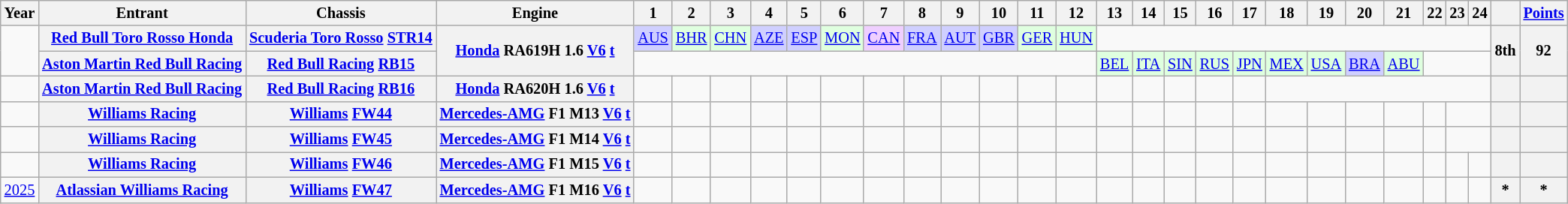<table class="wikitable" style="text-align:center; font-size:85%">
<tr>
<th>Year</th>
<th>Entrant</th>
<th>Chassis</th>
<th>Engine</th>
<th>1</th>
<th>2</th>
<th>3</th>
<th>4</th>
<th>5</th>
<th>6</th>
<th>7</th>
<th>8</th>
<th>9</th>
<th>10</th>
<th>11</th>
<th>12</th>
<th>13</th>
<th>14</th>
<th>15</th>
<th>16</th>
<th>17</th>
<th>18</th>
<th>19</th>
<th>20</th>
<th>21</th>
<th>22</th>
<th>23</th>
<th>24</th>
<th></th>
<th><a href='#'>Points</a></th>
</tr>
<tr>
<td id=2019R rowspan=2></td>
<th nowrap><a href='#'>Red Bull Toro Rosso Honda</a></th>
<th nowrap><a href='#'>Scuderia Toro Rosso</a> <a href='#'>STR14</a></th>
<th rowspan=2 nowrap><a href='#'>Honda</a> RA619H 1.6 <a href='#'>V6</a> <a href='#'>t</a></th>
<td style="background:#CFCFFF;"><a href='#'>AUS</a><br></td>
<td style="background:#DFFFDF;"><a href='#'>BHR</a><br></td>
<td style="background:#DFFFDF;"><a href='#'>CHN</a><br></td>
<td style="background:#CFCFFF;"><a href='#'>AZE</a><br></td>
<td style="background:#CFCFFF;"><a href='#'>ESP</a><br></td>
<td style="background:#DFFFDF;"><a href='#'>MON</a><br></td>
<td style="background:#EFCFFF;"><a href='#'>CAN</a><br></td>
<td style="background:#CFCFFF;"><a href='#'>FRA</a><br></td>
<td style="background:#CFCFFF;"><a href='#'>AUT</a><br></td>
<td style="background:#CFCFFF;"><a href='#'>GBR</a><br></td>
<td style="background:#DFFFDF;"><a href='#'>GER</a><br></td>
<td style="background:#DFFFDF;"><a href='#'>HUN</a><br></td>
<td colspan=12></td>
<th rowspan=2>8th</th>
<th rowspan=2>92</th>
</tr>
<tr>
<th nowrap><a href='#'>Aston Martin Red Bull Racing</a></th>
<th nowrap><a href='#'>Red Bull Racing</a> <a href='#'>RB15</a></th>
<td colspan=12></td>
<td style="background:#DFFFDF;"><a href='#'>BEL</a><br></td>
<td style="background:#DFFFDF;"><a href='#'>ITA</a><br></td>
<td style="background:#DFFFDF;"><a href='#'>SIN</a><br></td>
<td style="background:#DFFFDF;"><a href='#'>RUS</a><br></td>
<td style="background:#DFFFDF;"><a href='#'>JPN</a><br></td>
<td style="background:#DFFFDF;"><a href='#'>MEX</a><br></td>
<td style="background:#DFFFDF;"><a href='#'>USA</a><br></td>
<td style="background:#CFCFFF;"><a href='#'>BRA</a><br></td>
<td style="background:#DFFFDF;"><a href='#'>ABU</a><br></td>
<td colspan=3></td>
</tr>
<tr>
<td id=2020R></td>
<th nowrap><a href='#'>Aston Martin Red Bull Racing</a></th>
<th nowrap><a href='#'>Red Bull Racing</a> <a href='#'>RB16</a></th>
<th nowrap><a href='#'>Honda</a> RA620H 1.6 <a href='#'>V6</a> <a href='#'>t</a></th>
<td></td>
<td></td>
<td></td>
<td></td>
<td></td>
<td></td>
<td></td>
<td></td>
<td></td>
<td></td>
<td></td>
<td></td>
<td></td>
<td></td>
<td></td>
<td></td>
<td></td>
<td colspan=7></td>
<th></th>
<th></th>
</tr>
<tr>
<td id=2022R></td>
<th nowrap><a href='#'>Williams Racing</a></th>
<th nowrap><a href='#'>Williams</a> <a href='#'>FW44</a></th>
<th nowrap><a href='#'>Mercedes-AMG</a> F1 M13 <a href='#'>V6</a> <a href='#'>t</a></th>
<td></td>
<td></td>
<td></td>
<td></td>
<td></td>
<td></td>
<td></td>
<td></td>
<td></td>
<td></td>
<td></td>
<td></td>
<td></td>
<td></td>
<td></td>
<td></td>
<td></td>
<td></td>
<td></td>
<td></td>
<td></td>
<td></td>
<td colspan=2></td>
<th></th>
<th></th>
</tr>
<tr>
<td id=2023R></td>
<th nowrap><a href='#'>Williams Racing</a></th>
<th nowrap><a href='#'>Williams</a> <a href='#'>FW45</a></th>
<th nowrap><a href='#'>Mercedes-AMG</a> F1 M14 <a href='#'>V6</a> <a href='#'>t</a></th>
<td></td>
<td></td>
<td></td>
<td></td>
<td></td>
<td></td>
<td></td>
<td></td>
<td></td>
<td></td>
<td></td>
<td></td>
<td></td>
<td></td>
<td></td>
<td></td>
<td></td>
<td></td>
<td></td>
<td></td>
<td></td>
<td></td>
<td colspan=2></td>
<th></th>
<th></th>
</tr>
<tr>
<td id=2024R></td>
<th nowrap><a href='#'>Williams Racing</a></th>
<th nowrap><a href='#'>Williams</a> <a href='#'>FW46</a></th>
<th nowrap><a href='#'>Mercedes-AMG</a> F1 M15 <a href='#'>V6</a> <a href='#'>t</a></th>
<td></td>
<td></td>
<td></td>
<td></td>
<td></td>
<td></td>
<td></td>
<td></td>
<td></td>
<td></td>
<td></td>
<td></td>
<td></td>
<td></td>
<td></td>
<td></td>
<td></td>
<td></td>
<td></td>
<td></td>
<td></td>
<td></td>
<td></td>
<td></td>
<th></th>
<th></th>
</tr>
<tr>
<td id=2025R><a href='#'>2025</a></td>
<th nowrap><a href='#'>Atlassian Williams Racing</a></th>
<th nowrap><a href='#'>Williams</a> <a href='#'>FW47</a></th>
<th nowrap><a href='#'>Mercedes-AMG</a> F1 M16 <a href='#'>V6</a> <a href='#'>t</a></th>
<td></td>
<td></td>
<td></td>
<td></td>
<td></td>
<td></td>
<td></td>
<td></td>
<td></td>
<td></td>
<td></td>
<td></td>
<td></td>
<td></td>
<td></td>
<td></td>
<td></td>
<td></td>
<td></td>
<td></td>
<td></td>
<td></td>
<td></td>
<td></td>
<th>*</th>
<th>*</th>
</tr>
</table>
